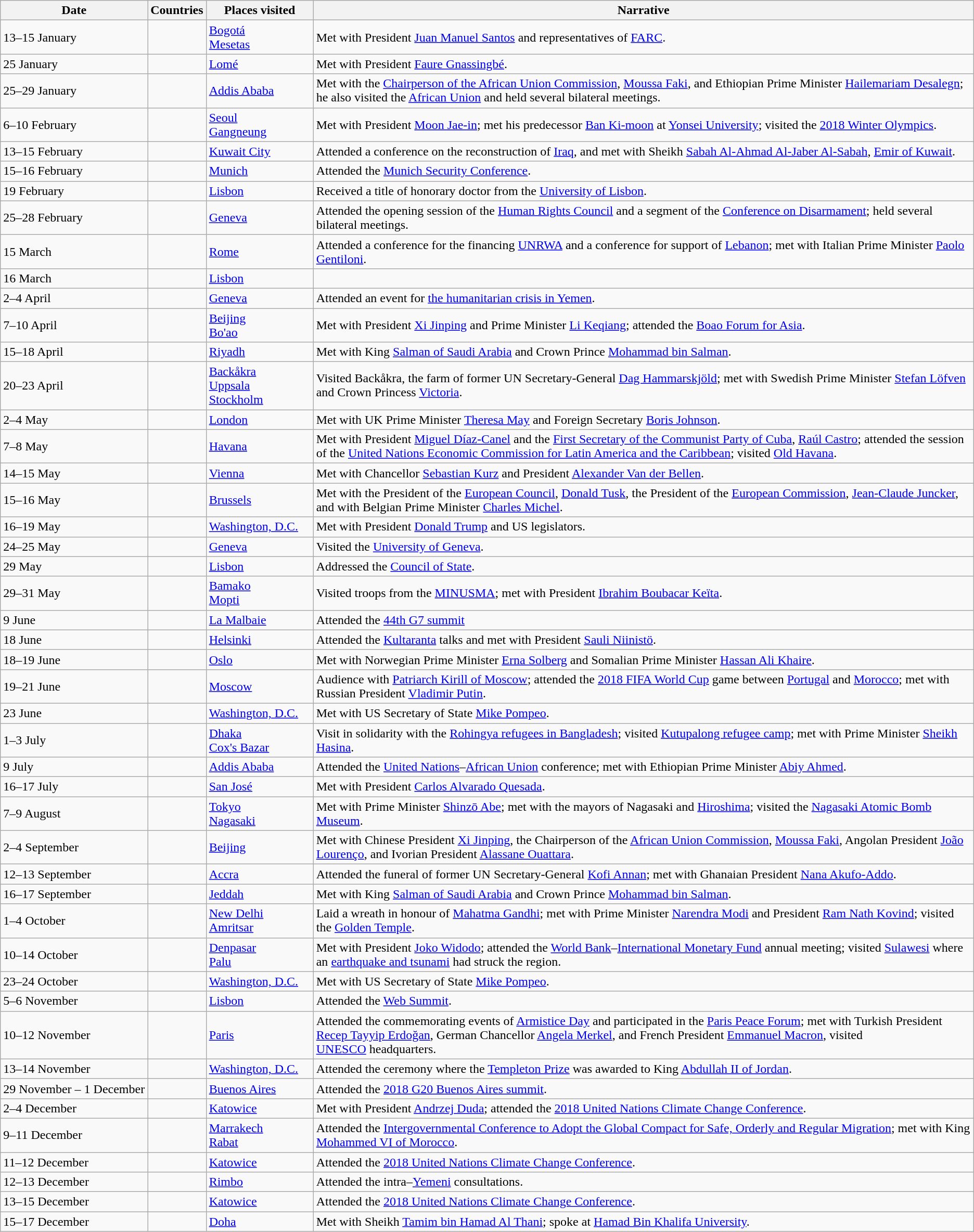<table class="wikitable" border="1">
<tr>
<th>Date</th>
<th>Countries</th>
<th width=130>Places visited</th>
<th>Narrative</th>
</tr>
<tr>
<td nowrap>13–15 January</td>
<td></td>
<td><a href='#'>Bogotá</a><br><a href='#'>Mesetas</a></td>
<td>Met with President <a href='#'>Juan Manuel Santos</a> and representatives of <a href='#'>FARC</a>.</td>
</tr>
<tr>
<td nowrap>25 January</td>
<td></td>
<td><a href='#'>Lomé</a></td>
<td>Met with President <a href='#'>Faure Gnassingbé</a>.</td>
</tr>
<tr>
<td nowrap>25–29 January</td>
<td></td>
<td><a href='#'>Addis Ababa</a></td>
<td>Met with the <a href='#'>Chairperson of the African Union Commission</a>, <a href='#'>Moussa Faki</a>, and Ethiopian Prime Minister <a href='#'>Hailemariam Desalegn</a>; he also visited the <a href='#'>African Union</a> and held several bilateral meetings.</td>
</tr>
<tr>
<td nowrap>6–10 February</td>
<td></td>
<td><a href='#'>Seoul</a><br><a href='#'>Gangneung</a></td>
<td>Met with President <a href='#'>Moon Jae-in</a>; met his predecessor <a href='#'>Ban Ki-moon</a> at <a href='#'>Yonsei University</a>; visited the <a href='#'>2018 Winter Olympics</a>.</td>
</tr>
<tr>
<td nowrap>13–15 February</td>
<td></td>
<td><a href='#'>Kuwait City</a></td>
<td>Attended a conference on the reconstruction of <a href='#'>Iraq</a>, and met with Sheikh <a href='#'>Sabah Al-Ahmad Al-Jaber Al-Sabah</a>, <a href='#'>Emir of Kuwait</a>.</td>
</tr>
<tr>
<td nowrap>15–16 February</td>
<td></td>
<td><a href='#'>Munich</a></td>
<td>Attended the <a href='#'>Munich Security Conference</a>.</td>
</tr>
<tr>
<td nowrap>19 February</td>
<td></td>
<td><a href='#'>Lisbon</a></td>
<td>Received a title of honorary doctor from the <a href='#'>University of Lisbon</a>.</td>
</tr>
<tr>
<td nowrap>25–28 February</td>
<td></td>
<td><a href='#'>Geneva</a></td>
<td>Attended the opening session of the <a href='#'>Human Rights Council</a> and a segment of the <a href='#'>Conference on Disarmament</a>; held several bilateral meetings.</td>
</tr>
<tr>
<td nowrap>15 March</td>
<td></td>
<td><a href='#'>Rome</a></td>
<td>Attended a conference for the financing <a href='#'>UNRWA</a> and a conference for support of <a href='#'>Lebanon</a>; met with Italian Prime Minister <a href='#'>Paolo Gentiloni</a>.</td>
</tr>
<tr>
<td nowrap>16 March</td>
<td></td>
<td><a href='#'>Lisbon</a></td>
<td></td>
</tr>
<tr>
<td nowrap>2–4 April</td>
<td></td>
<td><a href='#'>Geneva</a></td>
<td>Attended an event for <a href='#'>the humanitarian crisis in Yemen</a>.</td>
</tr>
<tr>
<td nowrap>7–10 April</td>
<td></td>
<td><a href='#'>Beijing</a><br><a href='#'>Bo'ao</a></td>
<td>Met with President <a href='#'>Xi Jinping</a> and Prime Minister <a href='#'>Li Keqiang</a>; attended the <a href='#'>Boao Forum for Asia</a>.</td>
</tr>
<tr>
<td nowrap>15–18 April</td>
<td></td>
<td><a href='#'>Riyadh</a></td>
<td>Met with King <a href='#'>Salman of Saudi Arabia</a> and Crown Prince <a href='#'>Mohammad bin Salman</a>.</td>
</tr>
<tr>
<td nowrap>20–23 April</td>
<td></td>
<td><a href='#'>Backåkra</a><br><a href='#'>Uppsala</a><br><a href='#'>Stockholm</a></td>
<td>Visited Backåkra, the farm of former UN Secretary-General <a href='#'>Dag Hammarskjöld</a>; met with Swedish Prime Minister <a href='#'>Stefan Löfven</a> and Crown Princess <a href='#'>Victoria</a>.</td>
</tr>
<tr>
<td nowrap>2–4 May</td>
<td></td>
<td><a href='#'>London</a></td>
<td>Met with UK Prime Minister <a href='#'>Theresa May</a> and Foreign Secretary <a href='#'>Boris Johnson</a>.</td>
</tr>
<tr>
<td nowrap>7–8 May</td>
<td></td>
<td><a href='#'>Havana</a></td>
<td>Met with President <a href='#'>Miguel Díaz-Canel</a> and the <a href='#'>First Secretary of the Communist Party of Cuba</a>, <a href='#'>Raúl Castro</a>; attended the session of the <a href='#'>United Nations Economic Commission for Latin America and the Caribbean</a>; visited <a href='#'>Old Havana</a>.</td>
</tr>
<tr>
<td nowrap>14–15 May</td>
<td></td>
<td><a href='#'>Vienna</a></td>
<td>Met with Chancellor <a href='#'>Sebastian Kurz</a> and President <a href='#'>Alexander Van der Bellen</a>.</td>
</tr>
<tr>
<td nowrap>15–16 May</td>
<td></td>
<td><a href='#'>Brussels</a></td>
<td>Met with the President of the <a href='#'>European Council</a>, <a href='#'>Donald Tusk</a>, the President of the <a href='#'>European Commission</a>, <a href='#'>Jean-Claude Juncker</a>, and with Belgian Prime Minister <a href='#'>Charles Michel</a>.</td>
</tr>
<tr>
<td nowrap>16–19 May</td>
<td></td>
<td><a href='#'>Washington, D.C.</a></td>
<td>Met with President <a href='#'>Donald Trump</a> and US legislators.</td>
</tr>
<tr>
<td nowrap>24–25 May</td>
<td></td>
<td><a href='#'>Geneva</a></td>
<td>Visited the <a href='#'>University of Geneva</a>.</td>
</tr>
<tr>
<td nowrap>29 May</td>
<td></td>
<td><a href='#'>Lisbon</a></td>
<td>Addressed the <a href='#'>Council of State</a>.</td>
</tr>
<tr>
<td nowrap>29–31 May</td>
<td></td>
<td><a href='#'>Bamako</a><br><a href='#'>Mopti</a></td>
<td>Visited troops from the <a href='#'>MINUSMA</a>; met with President <a href='#'>Ibrahim Boubacar Keïta</a>.</td>
</tr>
<tr>
<td nowrap>9 June</td>
<td></td>
<td><a href='#'>La Malbaie</a></td>
<td>Attended the <a href='#'>44th G7 summit</a></td>
</tr>
<tr>
<td nowrap>18 June</td>
<td></td>
<td><a href='#'>Helsinki</a></td>
<td>Attended the <a href='#'>Kultaranta</a> talks and met with President <a href='#'>Sauli Niinistö</a>.</td>
</tr>
<tr>
<td nowrap>18–19 June</td>
<td></td>
<td><a href='#'>Oslo</a></td>
<td>Met with Norwegian Prime Minister <a href='#'>Erna Solberg</a> and Somalian Prime Minister <a href='#'>Hassan Ali Khaire</a>.</td>
</tr>
<tr>
<td nowrap>19–21 June</td>
<td></td>
<td><a href='#'>Moscow</a></td>
<td>Audience with <a href='#'>Patriarch Kirill of Moscow</a>; attended the <a href='#'>2018 FIFA World Cup</a> game between <a href='#'>Portugal</a> and <a href='#'>Morocco</a>; met with Russian President <a href='#'>Vladimir Putin</a>.</td>
</tr>
<tr>
<td nowrap>23 June</td>
<td></td>
<td><a href='#'>Washington, D.C.</a></td>
<td>Met with US Secretary of State <a href='#'>Mike Pompeo</a>.</td>
</tr>
<tr>
<td nowrap>1–3 July</td>
<td></td>
<td><a href='#'>Dhaka</a><br><a href='#'>Cox's Bazar</a></td>
<td>Visit in solidarity with the <a href='#'>Rohingya refugees in Bangladesh</a>; visited <a href='#'>Kutupalong refugee camp</a>; met with Prime Minister <a href='#'>Sheikh Hasina</a>.</td>
</tr>
<tr>
<td nowrap>9 July</td>
<td></td>
<td><a href='#'>Addis Ababa</a></td>
<td>Attended the <a href='#'>United Nations</a>–<a href='#'>African Union</a> conference; met with Ethiopian Prime Minister <a href='#'>Abiy Ahmed</a>.</td>
</tr>
<tr>
<td nowrap>16–17 July</td>
<td></td>
<td><a href='#'>San José</a></td>
<td>Met with President <a href='#'>Carlos Alvarado Quesada</a>.</td>
</tr>
<tr>
<td nowrap>7–9 August</td>
<td></td>
<td><a href='#'>Tokyo</a><br><a href='#'>Nagasaki</a></td>
<td>Met with Prime Minister <a href='#'>Shinzō Abe</a>; met with the mayors of Nagasaki and <a href='#'>Hiroshima</a>; visited the <a href='#'>Nagasaki Atomic Bomb Museum</a>.</td>
</tr>
<tr>
<td nowrap>2–4 September</td>
<td></td>
<td><a href='#'>Beijing</a></td>
<td>Met with Chinese President <a href='#'>Xi Jinping</a>, the Chairperson of the <a href='#'>African Union Commission</a>, <a href='#'>Moussa Faki</a>, Angolan President <a href='#'>João Lourenço</a>, and Ivorian President <a href='#'>Alassane Ouattara</a>.</td>
</tr>
<tr>
<td nowrap>12–13 September</td>
<td></td>
<td><a href='#'>Accra</a></td>
<td>Attended the funeral of former UN Secretary-General <a href='#'>Kofi Annan</a>; met with Ghanaian President <a href='#'>Nana Akufo-Addo</a>.</td>
</tr>
<tr>
<td nowrap>16–17 September</td>
<td></td>
<td><a href='#'>Jeddah</a></td>
<td>Met with King <a href='#'>Salman of Saudi Arabia</a> and Crown Prince <a href='#'>Mohammad bin Salman</a>.</td>
</tr>
<tr>
<td nowrap>1–4 October</td>
<td></td>
<td><a href='#'>New Delhi</a><br><a href='#'>Amritsar</a></td>
<td>Laid a wreath in honour of <a href='#'>Mahatma Gandhi</a>; met with Prime Minister <a href='#'>Narendra Modi</a> and President <a href='#'>Ram Nath Kovind</a>; visited the <a href='#'>Golden Temple</a>.</td>
</tr>
<tr>
<td nowrap>10–14 October</td>
<td></td>
<td><a href='#'>Denpasar</a><br><a href='#'>Palu</a></td>
<td>Met with President <a href='#'>Joko Widodo</a>; attended the <a href='#'>World Bank</a>–<a href='#'>International Monetary Fund</a> annual meeting; visited <a href='#'>Sulawesi</a> where an <a href='#'>earthquake and tsunami</a> had struck the region.</td>
</tr>
<tr>
<td nowrap>23–24 October</td>
<td></td>
<td><a href='#'>Washington, D.C.</a></td>
<td>Met with US Secretary of State <a href='#'>Mike Pompeo</a>.</td>
</tr>
<tr>
<td nowrap>5–6 November</td>
<td></td>
<td><a href='#'>Lisbon</a></td>
<td>Attended the <a href='#'>Web Summit</a>.</td>
</tr>
<tr>
<td nowrap>10–12 November</td>
<td></td>
<td><a href='#'>Paris</a></td>
<td>Attended the commemorating events of <a href='#'>Armistice Day</a> and participated in the <a href='#'>Paris Peace Forum</a>; met with Turkish President <a href='#'>Recep Tayyip Erdoğan</a>, German Chancellor <a href='#'>Angela Merkel</a>, and French President <a href='#'>Emmanuel Macron</a>, visited <a href='#'>UNESCO</a> headquarters.</td>
</tr>
<tr>
<td nowrap>13–14 November</td>
<td></td>
<td><a href='#'>Washington, D.C.</a></td>
<td>Attended the ceremony where the <a href='#'>Templeton Prize</a> was awarded to King <a href='#'>Abdullah II of Jordan</a>.</td>
</tr>
<tr>
<td nowrap>29 November – 1 December</td>
<td></td>
<td><a href='#'>Buenos Aires</a></td>
<td>Attended the <a href='#'>2018 G20 Buenos Aires summit</a>.</td>
</tr>
<tr>
<td nowrap>2–4 December</td>
<td></td>
<td><a href='#'>Katowice</a></td>
<td>Met with President <a href='#'>Andrzej Duda</a>; attended the <a href='#'>2018 United Nations Climate Change Conference</a>.</td>
</tr>
<tr>
<td nowrap>9–11 December</td>
<td></td>
<td><a href='#'>Marrakech</a><br><a href='#'>Rabat</a></td>
<td>Attended the <a href='#'>Intergovernmental Conference to Adopt the Global Compact for Safe, Orderly and Regular Migration</a>; met with King <a href='#'>Mohammed VI of Morocco</a>.</td>
</tr>
<tr>
<td nowrap>11–12 December</td>
<td></td>
<td><a href='#'>Katowice</a></td>
<td>Attended the <a href='#'>2018 United Nations Climate Change Conference</a>.</td>
</tr>
<tr>
<td nowrap>12–13 December</td>
<td></td>
<td><a href='#'>Rimbo</a></td>
<td>Attended the intra–<a href='#'>Yemeni</a> consultations.</td>
</tr>
<tr>
<td nowrap>13–15 December</td>
<td></td>
<td><a href='#'>Katowice</a></td>
<td>Attended the <a href='#'>2018 United Nations Climate Change Conference</a>.</td>
</tr>
<tr>
<td nowrap>15–17 December</td>
<td></td>
<td><a href='#'>Doha</a></td>
<td>Met with Sheikh <a href='#'>Tamim bin Hamad Al Thani</a>; spoke at <a href='#'>Hamad Bin Khalifa University</a>.</td>
</tr>
</table>
